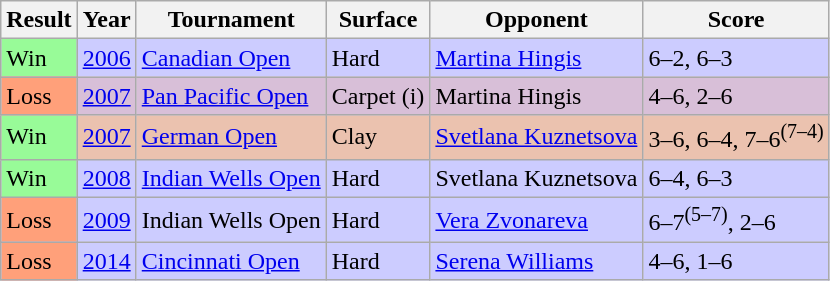<table class="sortable wikitable">
<tr>
<th>Result</th>
<th>Year</th>
<th>Tournament</th>
<th>Surface</th>
<th>Opponent</th>
<th class="unsortable">Score</th>
</tr>
<tr bgcolor=#CCCCFF>
<td bgcolor=98FB98>Win</td>
<td><a href='#'>2006</a></td>
<td><a href='#'>Canadian Open</a></td>
<td>Hard</td>
<td> <a href='#'>Martina Hingis</a></td>
<td>6–2, 6–3</td>
</tr>
<tr bgcolor=thistle>
<td bgcolor=FFA07A>Loss</td>
<td><a href='#'>2007</a></td>
<td><a href='#'>Pan Pacific Open</a></td>
<td>Carpet (i)</td>
<td> Martina Hingis</td>
<td>4–6, 2–6</td>
</tr>
<tr bgcolor=#EBC2AF>
<td bgcolor=98FB98>Win</td>
<td><a href='#'>2007</a></td>
<td><a href='#'>German Open</a></td>
<td>Clay</td>
<td> <a href='#'>Svetlana Kuznetsova</a></td>
<td>3–6, 6–4, 7–6<sup>(7–4)</sup></td>
</tr>
<tr bgcolor=#CCCCFF>
<td bgcolor=98FB98>Win</td>
<td><a href='#'>2008</a></td>
<td><a href='#'>Indian Wells Open</a></td>
<td>Hard</td>
<td> Svetlana Kuznetsova</td>
<td>6–4, 6–3</td>
</tr>
<tr bgcolor=#CCCCFF>
<td bgcolor=FFA07A>Loss</td>
<td><a href='#'>2009</a></td>
<td>Indian Wells Open</td>
<td>Hard</td>
<td> <a href='#'>Vera Zvonareva</a></td>
<td>6–7<sup>(5–7)</sup>, 2–6</td>
</tr>
<tr bgcolor=#CCCCFF>
<td bgcolor=ffa07a>Loss</td>
<td><a href='#'>2014</a></td>
<td><a href='#'>Cincinnati Open</a></td>
<td>Hard</td>
<td> <a href='#'>Serena Williams</a></td>
<td>4–6, 1–6</td>
</tr>
</table>
